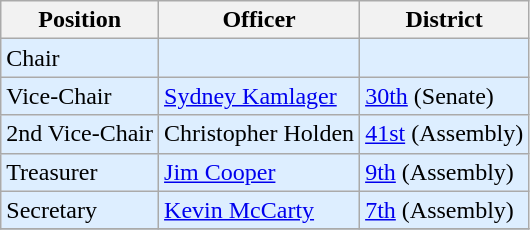<table class="wikitable">
<tr>
<th>Position</th>
<th>Officer</th>
<th>District</th>
</tr>
<tr bgcolor=#DDEEFF>
<td>Chair</td>
<td></td>
<td></td>
</tr>
<tr bgcolor=#DDEEFF>
<td>Vice-Chair</td>
<td><a href='#'>Sydney Kamlager</a></td>
<td><a href='#'>30th</a> (Senate)</td>
</tr>
<tr bgcolor=#DDEEFF>
<td>2nd Vice-Chair</td>
<td>Christopher Holden</td>
<td><a href='#'>41st</a> (Assembly)</td>
</tr>
<tr bgcolor=#DDEEFF>
<td>Treasurer</td>
<td><a href='#'>Jim Cooper</a></td>
<td><a href='#'>9th</a> (Assembly)</td>
</tr>
<tr bgcolor=#DDEEFF>
<td>Secretary</td>
<td><a href='#'>Kevin McCarty</a></td>
<td><a href='#'>7th</a> (Assembly)</td>
</tr>
<tr>
</tr>
</table>
